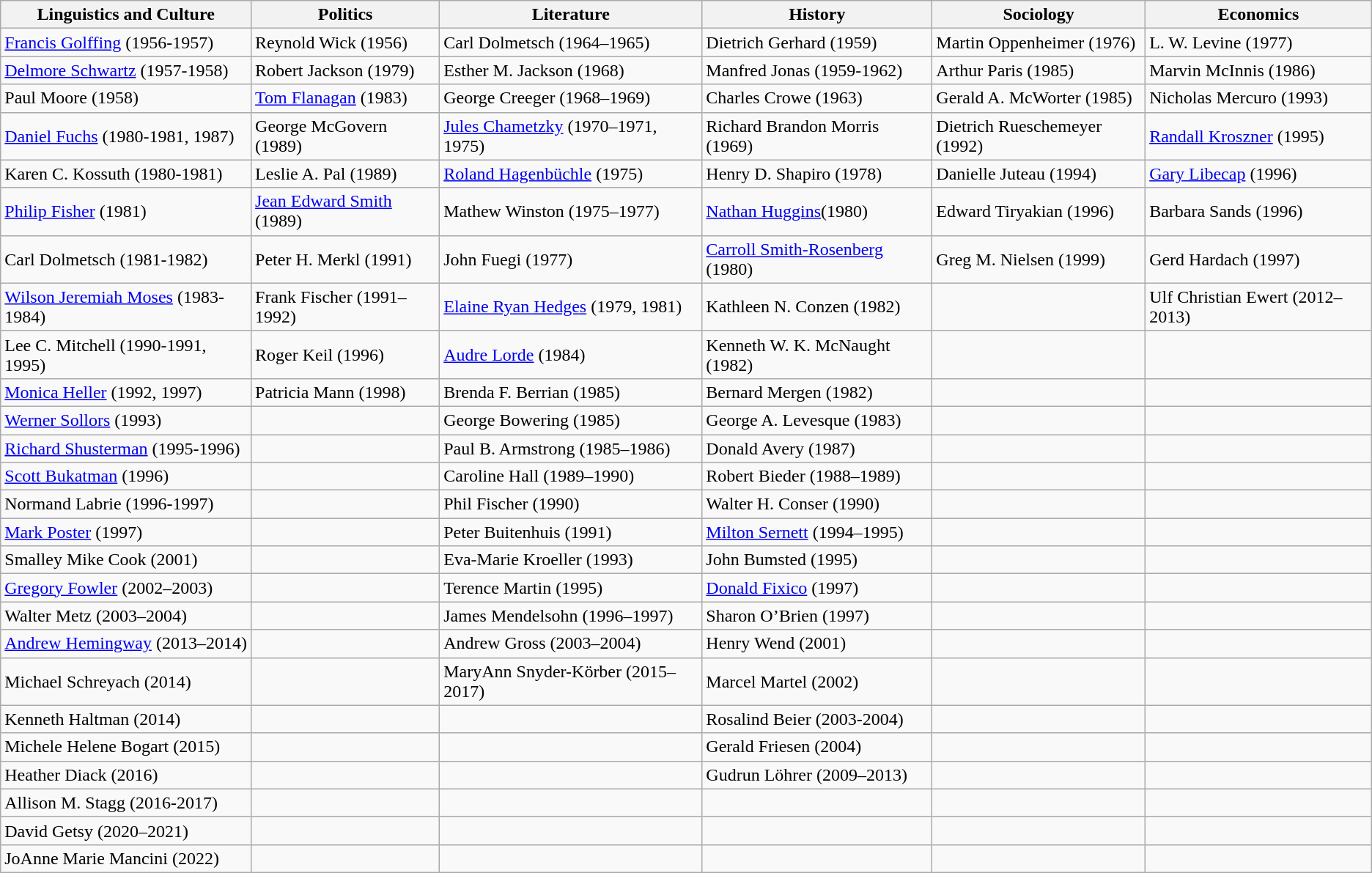<table class="wikitable">
<tr>
<th>Linguistics and Culture</th>
<th>Politics</th>
<th>Literature</th>
<th>History</th>
<th>Sociology</th>
<th>Economics</th>
</tr>
<tr>
<td><a href='#'>Francis Golffing</a> (1956-1957)</td>
<td>Reynold Wick (1956)</td>
<td>Carl Dolmetsch (1964–1965)</td>
<td>Dietrich Gerhard (1959)</td>
<td>Martin Oppenheimer (1976)</td>
<td>L. W. Levine (1977)</td>
</tr>
<tr>
<td><a href='#'>Delmore Schwartz</a> (1957-1958)</td>
<td>Robert Jackson (1979)</td>
<td>Esther M. Jackson (1968)</td>
<td>Manfred Jonas (1959-1962)</td>
<td>Arthur Paris (1985)</td>
<td>Marvin McInnis (1986)</td>
</tr>
<tr>
<td>Paul Moore (1958)</td>
<td><a href='#'>Tom Flanagan</a> (1983)</td>
<td>George Creeger (1968–1969)</td>
<td>Charles Crowe (1963)</td>
<td>Gerald A. McWorter (1985)</td>
<td>Nicholas Mercuro (1993)</td>
</tr>
<tr>
<td><a href='#'>Daniel Fuchs</a> (1980-1981, 1987)</td>
<td>George McGovern (1989)</td>
<td><a href='#'>Jules Chametzky</a> (1970–1971, 1975)</td>
<td>Richard Brandon Morris (1969)</td>
<td>Dietrich Rueschemeyer (1992)</td>
<td><a href='#'>Randall Kroszner</a> (1995)</td>
</tr>
<tr>
<td>Karen C. Kossuth (1980-1981)</td>
<td>Leslie A. Pal (1989)</td>
<td><a href='#'>Roland Hagenbüchle</a> (1975)</td>
<td>Henry D. Shapiro (1978)</td>
<td>Danielle Juteau (1994)</td>
<td><a href='#'>Gary Libecap</a> (1996)</td>
</tr>
<tr>
<td><a href='#'>Philip Fisher</a> (1981)</td>
<td><a href='#'>Jean Edward Smith</a> (1989)</td>
<td>Mathew Winston (1975–1977)</td>
<td><a href='#'>Nathan Huggins</a>(1980)</td>
<td>Edward Tiryakian (1996)</td>
<td>Barbara Sands (1996)</td>
</tr>
<tr>
<td>Carl Dolmetsch (1981-1982)</td>
<td>Peter H. Merkl (1991)</td>
<td>John Fuegi (1977)</td>
<td><a href='#'>Carroll Smith-Rosenberg</a> (1980)</td>
<td>Greg M. Nielsen (1999)</td>
<td>Gerd Hardach (1997)</td>
</tr>
<tr>
<td><a href='#'>Wilson Jeremiah Moses</a> (1983-1984)</td>
<td>Frank Fischer (1991–1992)</td>
<td><a href='#'>Elaine Ryan Hedges</a> (1979, 1981)</td>
<td>Kathleen N. Conzen (1982)</td>
<td></td>
<td>Ulf Christian Ewert (2012–2013)</td>
</tr>
<tr>
<td>Lee C. Mitchell (1990-1991, 1995)</td>
<td>Roger Keil (1996)</td>
<td><a href='#'>Audre Lorde</a> (1984)</td>
<td>Kenneth W. K. McNaught (1982)</td>
<td></td>
<td></td>
</tr>
<tr>
<td><a href='#'>Monica Heller</a> (1992, 1997)</td>
<td>Patricia Mann (1998)</td>
<td>Brenda F. Berrian (1985)</td>
<td>Bernard Mergen (1982)</td>
<td></td>
<td></td>
</tr>
<tr>
<td><a href='#'>Werner Sollors</a> (1993)</td>
<td></td>
<td>George Bowering (1985)</td>
<td>George A. Levesque (1983)</td>
<td></td>
<td></td>
</tr>
<tr>
<td><a href='#'>Richard Shusterman</a> (1995-1996)</td>
<td></td>
<td>Paul B. Armstrong (1985–1986)</td>
<td>Donald Avery (1987)</td>
<td></td>
<td></td>
</tr>
<tr>
<td><a href='#'>Scott Bukatman</a> (1996)</td>
<td></td>
<td>Caroline Hall (1989–1990)</td>
<td>Robert Bieder (1988–1989)</td>
<td></td>
<td></td>
</tr>
<tr>
<td>Normand Labrie (1996-1997)</td>
<td></td>
<td>Phil Fischer (1990)</td>
<td>Walter H. Conser (1990)</td>
<td></td>
<td></td>
</tr>
<tr>
<td><a href='#'>Mark Poster</a> (1997)</td>
<td></td>
<td>Peter Buitenhuis (1991)</td>
<td><a href='#'>Milton Sernett</a> (1994–1995)</td>
<td></td>
<td></td>
</tr>
<tr>
<td>Smalley Mike Cook (2001)</td>
<td></td>
<td>Eva-Marie Kroeller (1993)</td>
<td>John Bumsted (1995)</td>
<td></td>
<td></td>
</tr>
<tr>
<td><a href='#'>Gregory Fowler</a> (2002–2003)</td>
<td></td>
<td>Terence Martin (1995)</td>
<td><a href='#'>Donald Fixico</a> (1997)</td>
<td></td>
<td></td>
</tr>
<tr>
<td>Walter Metz (2003–2004)</td>
<td></td>
<td>James Mendelsohn (1996–1997)</td>
<td>Sharon O’Brien (1997)</td>
<td></td>
<td></td>
</tr>
<tr>
<td><a href='#'>Andrew Hemingway</a> (2013–2014)</td>
<td></td>
<td>Andrew Gross (2003–2004)</td>
<td>Henry Wend (2001)</td>
<td></td>
<td></td>
</tr>
<tr>
<td>Michael Schreyach (2014)</td>
<td></td>
<td>MaryAnn Snyder-Körber (2015–2017)</td>
<td>Marcel Martel (2002)</td>
<td></td>
<td></td>
</tr>
<tr>
<td>Kenneth Haltman (2014)</td>
<td></td>
<td></td>
<td>Rosalind Beier (2003-2004)</td>
<td></td>
<td></td>
</tr>
<tr>
<td>Michele Helene Bogart (2015)</td>
<td></td>
<td></td>
<td>Gerald Friesen (2004)</td>
<td></td>
<td></td>
</tr>
<tr>
<td>Heather Diack (2016)</td>
<td></td>
<td></td>
<td>Gudrun Löhrer (2009–2013)</td>
<td></td>
<td></td>
</tr>
<tr>
<td>Allison M. Stagg (2016-2017)</td>
<td></td>
<td></td>
<td></td>
<td></td>
<td></td>
</tr>
<tr>
<td>David Getsy (2020–2021)</td>
<td></td>
<td></td>
<td></td>
<td></td>
<td></td>
</tr>
<tr>
<td>JoAnne Marie Mancini (2022)</td>
<td></td>
<td></td>
<td></td>
<td></td>
<td></td>
</tr>
</table>
